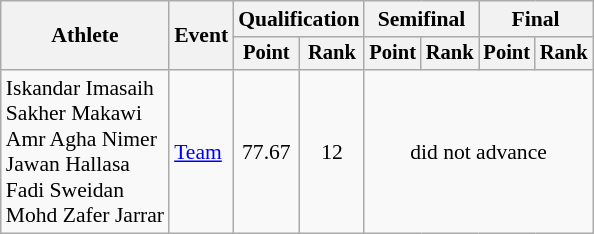<table class=wikitable style=font-size:90%;text-align:center>
<tr>
<th rowspan="2">Athlete</th>
<th rowspan="2">Event</th>
<th colspan=2>Qualification</th>
<th colspan=2>Semifinal</th>
<th colspan=2>Final</th>
</tr>
<tr style="font-size:95%">
<th>Point</th>
<th>Rank</th>
<th>Point</th>
<th>Rank</th>
<th>Point</th>
<th>Rank</th>
</tr>
<tr>
<td align=left>Iskandar Imasaih<br>Sakher Makawi<br>Amr Agha Nimer<br>Jawan Hallasa<br>Fadi Sweidan<br>Mohd Zafer Jarrar</td>
<td align=left><a href='#'>Team</a></td>
<td>77.67</td>
<td>12</td>
<td colspan=4>did not advance</td>
</tr>
</table>
